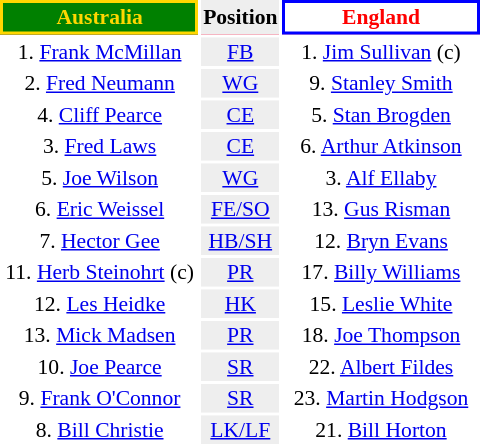<table style="float:right; font-size:90%; margin-left:1em; text-align:center">
<tr style="background:#f03;">
<th align="centre" style="width:126px; border:2px solid gold; background:green; color:gold;">Australia</th>
<th style="background:#eee; color:black;">Position</th>
<th align="centre"  style="width:126px; border:2px solid blue; background:white; color:red;">England</th>
</tr>
<tr>
<td>1. <a href='#'>Frank McMillan</a></td>
<td style="background:#eee;"><a href='#'>FB</a></td>
<td>1. <a href='#'>Jim Sullivan</a> (c)</td>
</tr>
<tr>
<td>2. <a href='#'>Fred Neumann</a></td>
<td style="background:#eee;"><a href='#'>WG</a></td>
<td>9. <a href='#'>Stanley Smith</a></td>
</tr>
<tr>
<td>4. <a href='#'>Cliff Pearce</a></td>
<td style="background:#eee;"><a href='#'>CE</a></td>
<td>5. <a href='#'>Stan Brogden</a></td>
</tr>
<tr>
<td>3. <a href='#'>Fred Laws</a></td>
<td style="background:#eee;"><a href='#'>CE</a></td>
<td>6. <a href='#'>Arthur Atkinson</a></td>
</tr>
<tr>
<td>5. <a href='#'>Joe Wilson</a></td>
<td style="background:#eee;"><a href='#'>WG</a></td>
<td>3. <a href='#'>Alf Ellaby</a></td>
</tr>
<tr>
<td>6. <a href='#'>Eric Weissel</a></td>
<td style="background:#eee;"><a href='#'>FE/SO</a></td>
<td>13. <a href='#'>Gus Risman</a></td>
</tr>
<tr>
<td>7. <a href='#'>Hector Gee</a></td>
<td style="background:#eee;"><a href='#'>HB/SH</a></td>
<td>12. <a href='#'>Bryn Evans</a></td>
</tr>
<tr>
<td>11. <a href='#'>Herb Steinohrt</a> (c)</td>
<td style="background:#eee;"><a href='#'>PR</a></td>
<td>17. <a href='#'>Billy Williams</a></td>
</tr>
<tr>
<td>12. <a href='#'>Les Heidke</a></td>
<td style="background:#eee;"><a href='#'>HK</a></td>
<td>15. <a href='#'>Leslie White</a></td>
</tr>
<tr>
<td>13. <a href='#'>Mick Madsen</a></td>
<td style="background:#eee;"><a href='#'>PR</a></td>
<td>18. <a href='#'>Joe Thompson</a></td>
</tr>
<tr>
<td>10. <a href='#'>Joe Pearce</a></td>
<td style="background:#eee;"><a href='#'>SR</a></td>
<td>22. <a href='#'>Albert Fildes</a></td>
</tr>
<tr>
<td>9. <a href='#'>Frank O'Connor</a></td>
<td style="background:#eee;"><a href='#'>SR</a></td>
<td>23. <a href='#'>Martin Hodgson</a></td>
</tr>
<tr>
<td>8. <a href='#'>Bill Christie</a></td>
<td style="background:#eee;"><a href='#'>LK/LF</a></td>
<td>21. <a href='#'>Bill Horton</a></td>
</tr>
</table>
